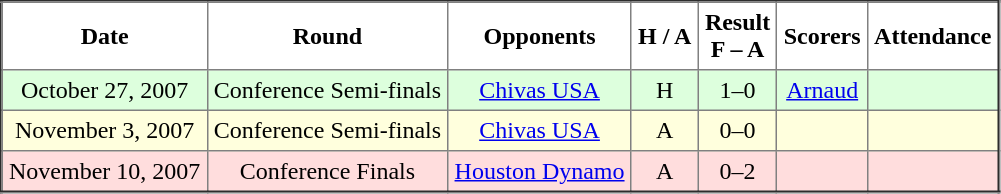<table border="2" cellpadding="4" style="border-collapse:collapse; text-align:center;">
<tr>
<th><strong>Date</strong></th>
<th><strong>Round</strong></th>
<th><strong>Opponents</strong></th>
<th><strong>H / A</strong></th>
<th><strong>Result<br>F – A</strong></th>
<th><strong>Scorers</strong></th>
<th><strong>Attendance</strong></th>
</tr>
<tr bgcolor="#ddffdd">
<td>October 27, 2007</td>
<td>Conference Semi-finals</td>
<td><a href='#'>Chivas USA</a></td>
<td>H</td>
<td>1–0</td>
<td><a href='#'>Arnaud</a></td>
<td></td>
</tr>
<tr bgcolor="#ffffdd">
<td>November 3, 2007</td>
<td>Conference Semi-finals</td>
<td><a href='#'>Chivas USA</a></td>
<td>A</td>
<td>0–0</td>
<td></td>
<td></td>
</tr>
<tr bgcolor="#ffdddd">
<td>November 10, 2007</td>
<td>Conference Finals</td>
<td><a href='#'>Houston Dynamo</a></td>
<td>A</td>
<td>0–2</td>
<td></td>
<td></td>
</tr>
</table>
